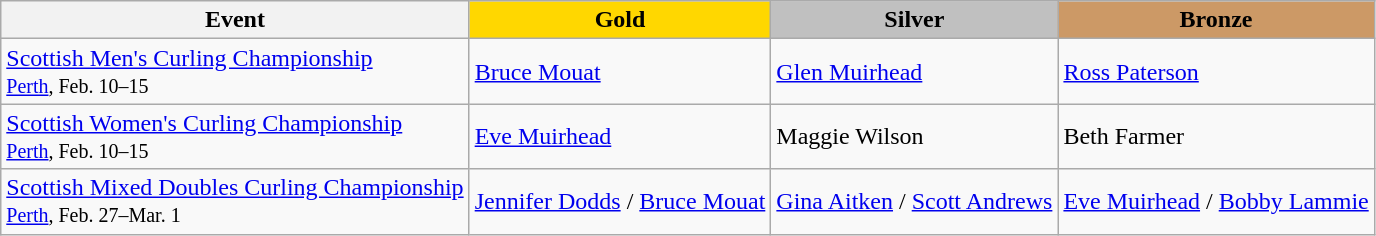<table class="wikitable">
<tr>
<th>Event</th>
<th style="background:gold">Gold</th>
<th style="background:silver">Silver</th>
<th style="background:#cc9966">Bronze</th>
</tr>
<tr>
<td><a href='#'>Scottish Men's Curling Championship</a> <br> <small><a href='#'>Perth</a>, Feb. 10–15</small></td>
<td><a href='#'>Bruce Mouat</a></td>
<td><a href='#'>Glen Muirhead</a></td>
<td><a href='#'>Ross Paterson</a></td>
</tr>
<tr>
<td><a href='#'>Scottish Women's Curling Championship</a> <br> <small><a href='#'>Perth</a>, Feb. 10–15</small></td>
<td><a href='#'>Eve Muirhead</a></td>
<td>Maggie Wilson</td>
<td>Beth Farmer</td>
</tr>
<tr>
<td><a href='#'>Scottish Mixed Doubles Curling Championship</a> <br> <small><a href='#'>Perth</a>, Feb. 27–Mar. 1</small></td>
<td><a href='#'>Jennifer Dodds</a> / <a href='#'>Bruce Mouat</a></td>
<td><a href='#'>Gina Aitken</a> / <a href='#'>Scott Andrews</a></td>
<td><a href='#'>Eve Muirhead</a> / <a href='#'>Bobby Lammie</a></td>
</tr>
</table>
